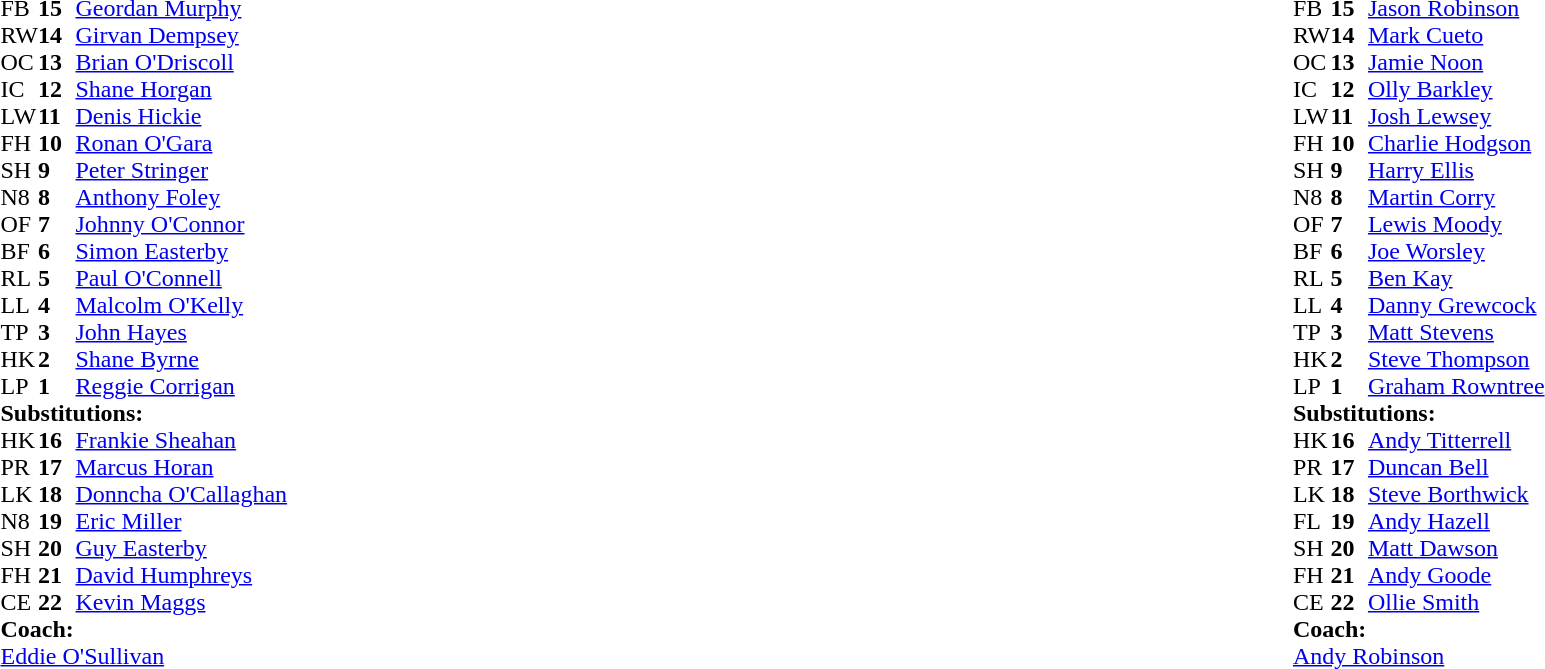<table width="100%">
<tr>
<td style="vertical-align:top" width="50%"><br><table cellspacing="0" cellpadding="0">
<tr>
<th width="25"></th>
<th width="25"></th>
</tr>
<tr>
<td>FB</td>
<td><strong>15</strong></td>
<td><a href='#'>Geordan Murphy</a></td>
</tr>
<tr>
<td>RW</td>
<td><strong>14</strong></td>
<td><a href='#'>Girvan Dempsey</a></td>
</tr>
<tr>
<td>OC</td>
<td><strong>13</strong></td>
<td><a href='#'>Brian O'Driscoll</a></td>
</tr>
<tr>
<td>IC</td>
<td><strong>12</strong></td>
<td><a href='#'>Shane Horgan</a></td>
</tr>
<tr>
<td>LW</td>
<td><strong>11</strong></td>
<td><a href='#'>Denis Hickie</a></td>
</tr>
<tr>
<td>FH</td>
<td><strong>10</strong></td>
<td><a href='#'>Ronan O'Gara</a></td>
</tr>
<tr>
<td>SH</td>
<td><strong>9</strong></td>
<td><a href='#'>Peter Stringer</a></td>
</tr>
<tr>
<td>N8</td>
<td><strong>8</strong></td>
<td><a href='#'>Anthony Foley</a></td>
</tr>
<tr>
<td>OF</td>
<td><strong>7</strong></td>
<td><a href='#'>Johnny O'Connor</a></td>
</tr>
<tr>
<td>BF</td>
<td><strong>6</strong></td>
<td><a href='#'>Simon Easterby</a></td>
</tr>
<tr>
<td>RL</td>
<td><strong>5</strong></td>
<td><a href='#'>Paul O'Connell</a></td>
</tr>
<tr>
<td>LL</td>
<td><strong>4</strong></td>
<td><a href='#'>Malcolm O'Kelly</a></td>
</tr>
<tr>
<td>TP</td>
<td><strong>3</strong></td>
<td><a href='#'>John Hayes</a></td>
</tr>
<tr>
<td>HK</td>
<td><strong>2</strong></td>
<td><a href='#'>Shane Byrne</a></td>
</tr>
<tr>
<td>LP</td>
<td><strong>1</strong></td>
<td><a href='#'>Reggie Corrigan</a></td>
<td></td>
<td></td>
</tr>
<tr>
<td colspan="4"><strong>Substitutions:</strong></td>
</tr>
<tr>
<td>HK</td>
<td><strong>16</strong></td>
<td><a href='#'>Frankie Sheahan</a></td>
</tr>
<tr>
<td>PR</td>
<td><strong>17</strong></td>
<td><a href='#'>Marcus Horan</a></td>
<td></td>
<td></td>
</tr>
<tr>
<td>LK</td>
<td><strong>18</strong></td>
<td><a href='#'>Donncha O'Callaghan</a></td>
</tr>
<tr>
<td>N8</td>
<td><strong>19</strong></td>
<td><a href='#'>Eric Miller</a></td>
</tr>
<tr>
<td>SH</td>
<td><strong>20</strong></td>
<td><a href='#'>Guy Easterby</a></td>
</tr>
<tr>
<td>FH</td>
<td><strong>21</strong></td>
<td><a href='#'>David Humphreys</a></td>
</tr>
<tr>
<td>CE</td>
<td><strong>22</strong></td>
<td><a href='#'>Kevin Maggs</a></td>
</tr>
<tr>
<td colspan="4"><strong>Coach:</strong></td>
</tr>
<tr>
<td colspan="4"><a href='#'>Eddie O'Sullivan</a></td>
</tr>
</table>
</td>
<td style="vertical-align:top"></td>
<td style="vertical-align:top" width="50%"><br><table cellspacing="0" cellpadding="0" align="center">
<tr>
<th width="25"></th>
<th width="25"></th>
</tr>
<tr>
<td>FB</td>
<td><strong>15</strong></td>
<td><a href='#'>Jason Robinson</a></td>
</tr>
<tr>
<td>RW</td>
<td><strong>14</strong></td>
<td><a href='#'>Mark Cueto</a></td>
</tr>
<tr>
<td>OC</td>
<td><strong>13</strong></td>
<td><a href='#'>Jamie Noon</a></td>
</tr>
<tr>
<td>IC</td>
<td><strong>12</strong></td>
<td><a href='#'>Olly Barkley</a></td>
</tr>
<tr>
<td>LW</td>
<td><strong>11</strong></td>
<td><a href='#'>Josh Lewsey</a></td>
</tr>
<tr>
<td>FH</td>
<td><strong>10</strong></td>
<td><a href='#'>Charlie Hodgson</a></td>
</tr>
<tr>
<td>SH</td>
<td><strong>9</strong></td>
<td><a href='#'>Harry Ellis</a></td>
<td></td>
<td></td>
</tr>
<tr>
<td>N8</td>
<td><strong>8</strong></td>
<td><a href='#'>Martin Corry</a></td>
</tr>
<tr>
<td>OF</td>
<td><strong>7</strong></td>
<td><a href='#'>Lewis Moody</a></td>
</tr>
<tr>
<td>BF</td>
<td><strong>6</strong></td>
<td><a href='#'>Joe Worsley</a></td>
</tr>
<tr>
<td>RL</td>
<td><strong>5</strong></td>
<td><a href='#'>Ben Kay</a></td>
</tr>
<tr>
<td>LL</td>
<td><strong>4</strong></td>
<td><a href='#'>Danny Grewcock</a></td>
</tr>
<tr>
<td>TP</td>
<td><strong>3</strong></td>
<td><a href='#'>Matt Stevens</a></td>
</tr>
<tr>
<td>HK</td>
<td><strong>2</strong></td>
<td><a href='#'>Steve Thompson</a></td>
</tr>
<tr>
<td>LP</td>
<td><strong>1</strong></td>
<td><a href='#'>Graham Rowntree</a></td>
</tr>
<tr>
<td colspan="4"><strong>Substitutions:</strong></td>
</tr>
<tr>
<td>HK</td>
<td><strong>16</strong></td>
<td><a href='#'>Andy Titterrell</a></td>
</tr>
<tr>
<td>PR</td>
<td><strong>17</strong></td>
<td><a href='#'>Duncan Bell</a></td>
</tr>
<tr>
<td>LK</td>
<td><strong>18</strong></td>
<td><a href='#'>Steve Borthwick</a></td>
</tr>
<tr>
<td>FL</td>
<td><strong>19</strong></td>
<td><a href='#'>Andy Hazell</a></td>
</tr>
<tr>
<td>SH</td>
<td><strong>20</strong></td>
<td><a href='#'>Matt Dawson</a></td>
<td></td>
<td></td>
</tr>
<tr>
<td>FH</td>
<td><strong>21</strong></td>
<td><a href='#'>Andy Goode</a></td>
</tr>
<tr>
<td>CE</td>
<td><strong>22</strong></td>
<td><a href='#'>Ollie Smith</a></td>
</tr>
<tr>
<td colspan="4"><strong>Coach:</strong></td>
</tr>
<tr>
<td colspan="4"><a href='#'>Andy Robinson</a></td>
</tr>
</table>
</td>
</tr>
</table>
